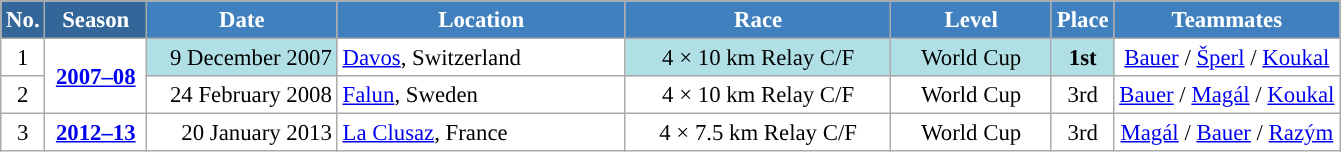<table class="wikitable sortable" style="font-size:95%; text-align:center; border:grey solid 1px; border-collapse:collapse; background:#ffffff;">
<tr style="background:#efefef;">
<th style="background-color:#369; color:white;">No.</th>
<th style="background-color:#369; color:white;">Season</th>
<th style="background-color:#4180be; color:white; width:120px;">Date</th>
<th style="background-color:#4180be; color:white; width:185px;">Location</th>
<th style="background-color:#4180be; color:white; width:170px;">Race</th>
<th style="background-color:#4180be; color:white; width:100px;">Level</th>
<th style="background-color:#4180be; color:white;">Place</th>
<th style="background-color:#4180be; color:white;">Teammates</th>
</tr>
<tr>
<td align=center>1</td>
<td rowspan=2 align=center><strong><a href='#'>2007–08</a></strong></td>
<td bgcolor="#BOEOE6" align=right>9 December 2007</td>
<td align=left> <a href='#'>Davos</a>, Switzerland</td>
<td bgcolor="#BOEOE6">4 × 10 km Relay C/F</td>
<td bgcolor="#BOEOE6">World Cup</td>
<td bgcolor="#BOEOE6"><strong>1st</strong></td>
<td><a href='#'>Bauer</a> / <a href='#'>Šperl</a> / <a href='#'>Koukal</a></td>
</tr>
<tr>
<td align=center>2</td>
<td align=right>24 February 2008</td>
<td align=left> <a href='#'>Falun</a>, Sweden</td>
<td>4 × 10 km Relay C/F</td>
<td>World Cup</td>
<td>3rd</td>
<td><a href='#'>Bauer</a> / <a href='#'>Magál</a> / <a href='#'>Koukal</a></td>
</tr>
<tr>
<td align=center>3</td>
<td rowspan=1 align=center><strong> <a href='#'>2012–13</a> </strong></td>
<td align=right>20 January 2013</td>
<td align=left> <a href='#'>La Clusaz</a>, France</td>
<td>4 × 7.5 km Relay C/F</td>
<td>World Cup</td>
<td>3rd</td>
<td><a href='#'>Magál</a> / <a href='#'>Bauer</a> / <a href='#'>Razým</a></td>
</tr>
</table>
